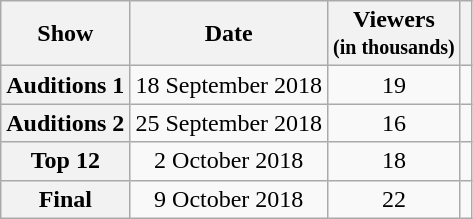<table class="wikitable plainrowheaders sortable" style="text-align:center">
<tr>
<th scope="col">Show</th>
<th scope="col">Date</th>
<th scope="col">Viewers<br><small>(in thousands)</small></th>
<th scope="col" class="unsortable"></th>
</tr>
<tr>
<th scope="row">Auditions 1</th>
<td>18 September 2018</td>
<td>19</td>
<td></td>
</tr>
<tr>
<th scope="row">Auditions 2</th>
<td>25 September 2018</td>
<td>16</td>
<td></td>
</tr>
<tr>
<th scope="row">Top 12</th>
<td>2 October 2018</td>
<td>18</td>
<td></td>
</tr>
<tr>
<th scope="row">Final</th>
<td>9 October 2018</td>
<td>22</td>
<td></td>
</tr>
</table>
